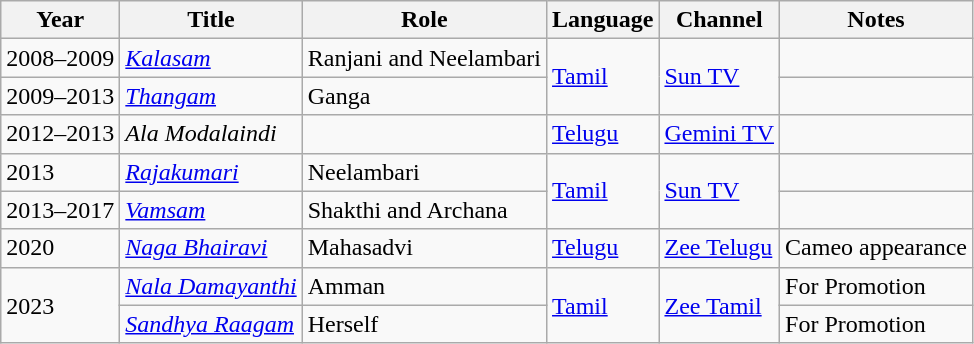<table class="wikitable sortable">
<tr>
<th scope="col">Year</th>
<th scope="col">Title</th>
<th scope="col">Role</th>
<th scope="col">Language</th>
<th scope="col">Channel</th>
<th scope="col" class="unsortable">Notes</th>
</tr>
<tr>
<td>2008–2009</td>
<td><a href='#'><em>Kalasam</em></a></td>
<td>Ranjani and Neelambari</td>
<td rowspan="2"><a href='#'>Tamil</a></td>
<td rowspan="2"><a href='#'>Sun TV</a></td>
<td></td>
</tr>
<tr>
<td>2009–2013</td>
<td><a href='#'><em>Thangam</em></a></td>
<td>Ganga</td>
<td></td>
</tr>
<tr>
<td>2012–2013</td>
<td><em>Ala Modalaindi</em></td>
<td></td>
<td><a href='#'>Telugu</a></td>
<td><a href='#'>Gemini TV</a></td>
<td></td>
</tr>
<tr>
<td>2013</td>
<td><a href='#'><em>Rajakumari</em></a></td>
<td>Neelambari</td>
<td rowspan="2"><a href='#'>Tamil</a></td>
<td rowspan="2"><a href='#'>Sun TV</a></td>
<td></td>
</tr>
<tr>
<td>2013–2017</td>
<td><a href='#'><em>Vamsam</em></a></td>
<td>Shakthi and Archana</td>
<td></td>
</tr>
<tr>
<td>2020</td>
<td><em><a href='#'>Naga Bhairavi</a></em></td>
<td>Mahasadvi</td>
<td><a href='#'>Telugu</a></td>
<td><a href='#'>Zee Telugu</a></td>
<td>Cameo appearance</td>
</tr>
<tr>
<td rowspan="2">2023</td>
<td><em><a href='#'>Nala Damayanthi</a></em></td>
<td>Amman</td>
<td rowspan="2"><a href='#'>Tamil</a></td>
<td rowspan="2"><a href='#'>Zee Tamil</a></td>
<td>For Promotion</td>
</tr>
<tr>
<td><em><a href='#'>Sandhya Raagam</a></em></td>
<td>Herself</td>
<td>For Promotion</td>
</tr>
</table>
